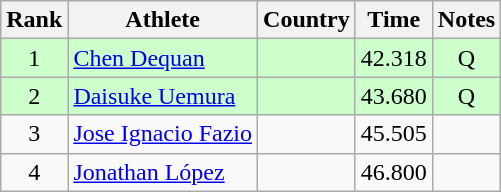<table class="wikitable sortable" style="text-align:center">
<tr>
<th>Rank</th>
<th>Athlete</th>
<th>Country</th>
<th>Time</th>
<th>Notes</th>
</tr>
<tr bgcolor=ccffcc>
<td>1</td>
<td align=left><a href='#'>Chen Dequan</a></td>
<td align=left></td>
<td>42.318</td>
<td>Q</td>
</tr>
<tr bgcolor=ccffcc>
<td>2</td>
<td align=left><a href='#'>Daisuke Uemura</a></td>
<td align=left></td>
<td>43.680</td>
<td>Q</td>
</tr>
<tr>
<td>3</td>
<td align=left><a href='#'>Jose Ignacio Fazio</a></td>
<td align=left></td>
<td>45.505</td>
<td></td>
</tr>
<tr>
<td>4</td>
<td align=left><a href='#'>Jonathan López</a></td>
<td align=left></td>
<td>46.800</td>
<td></td>
</tr>
</table>
